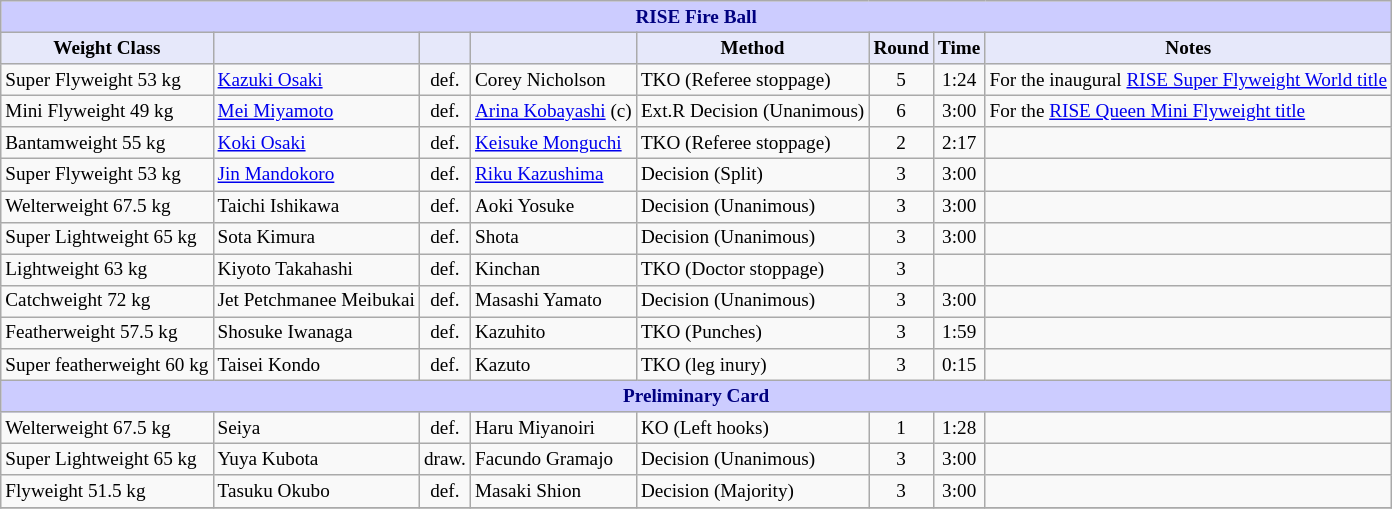<table class="wikitable" style="font-size: 80%;">
<tr>
<th colspan="8" style="background-color: #ccf; color: #000080; text-align: center;"><strong>RISE Fire Ball</strong></th>
</tr>
<tr>
<th colspan="1" style="background-color: #E6E8FA; color: #000000; text-align: center;">Weight Class</th>
<th colspan="1" style="background-color: #E6E8FA; color: #000000; text-align: center;"></th>
<th colspan="1" style="background-color: #E6E8FA; color: #000000; text-align: center;"></th>
<th colspan="1" style="background-color: #E6E8FA; color: #000000; text-align: center;"></th>
<th colspan="1" style="background-color: #E6E8FA; color: #000000; text-align: center;">Method</th>
<th colspan="1" style="background-color: #E6E8FA; color: #000000; text-align: center;">Round</th>
<th colspan="1" style="background-color: #E6E8FA; color: #000000; text-align: center;">Time</th>
<th colspan="1" style="background-color: #E6E8FA; color: #000000; text-align: center;">Notes</th>
</tr>
<tr>
<td>Super Flyweight 53 kg</td>
<td> <a href='#'>Kazuki Osaki</a></td>
<td align="center">def.</td>
<td> Corey Nicholson</td>
<td>TKO (Referee stoppage)</td>
<td align="center">5</td>
<td align="center">1:24</td>
<td>For the inaugural <a href='#'>RISE Super Flyweight World title</a></td>
</tr>
<tr>
<td>Mini Flyweight 49 kg</td>
<td> <a href='#'>Mei Miyamoto</a></td>
<td align="center">def.</td>
<td> <a href='#'>Arina Kobayashi</a> (c)</td>
<td>Ext.R Decision (Unanimous)</td>
<td align="center">6</td>
<td align="center">3:00</td>
<td>For the <a href='#'>RISE Queen Mini Flyweight title</a></td>
</tr>
<tr>
<td>Bantamweight 55 kg</td>
<td> <a href='#'>Koki Osaki</a></td>
<td align="center">def.</td>
<td> <a href='#'>Keisuke Monguchi</a></td>
<td>TKO (Referee stoppage)</td>
<td align="center">2</td>
<td align="center">2:17</td>
<td></td>
</tr>
<tr>
<td>Super Flyweight 53 kg</td>
<td> <a href='#'>Jin Mandokoro</a></td>
<td align="center">def.</td>
<td> <a href='#'>Riku Kazushima</a></td>
<td>Decision (Split)</td>
<td align="center">3</td>
<td align="center">3:00</td>
<td></td>
</tr>
<tr>
<td>Welterweight 67.5 kg</td>
<td> Taichi Ishikawa</td>
<td align="center">def.</td>
<td> Aoki Yosuke</td>
<td>Decision (Unanimous)</td>
<td align="center">3</td>
<td align="center">3:00</td>
<td></td>
</tr>
<tr>
<td>Super Lightweight 65 kg</td>
<td> Sota Kimura</td>
<td align="center">def.</td>
<td> Shota</td>
<td>Decision (Unanimous)</td>
<td align="center">3</td>
<td align="center">3:00</td>
<td></td>
</tr>
<tr>
<td>Lightweight 63 kg</td>
<td> Kiyoto Takahashi</td>
<td align="center">def.</td>
<td> Kinchan</td>
<td>TKO (Doctor stoppage)</td>
<td align="center">3</td>
<td align="center"></td>
<td></td>
</tr>
<tr>
<td>Catchweight 72 kg</td>
<td> Jet Petchmanee Meibukai</td>
<td align="center">def.</td>
<td> Masashi Yamato</td>
<td>Decision (Unanimous)</td>
<td align="center">3</td>
<td align="center">3:00</td>
<td></td>
</tr>
<tr>
<td>Featherweight 57.5 kg</td>
<td> Shosuke Iwanaga</td>
<td align="center">def.</td>
<td> Kazuhito</td>
<td>TKO (Punches)</td>
<td align="center">3</td>
<td align="center">1:59</td>
<td></td>
</tr>
<tr>
<td>Super featherweight 60 kg</td>
<td> Taisei Kondo</td>
<td align="center">def.</td>
<td> Kazuto</td>
<td>TKO (leg inury)</td>
<td align="center">3</td>
<td align="center">0:15</td>
<td></td>
</tr>
<tr>
<th colspan="8" style="background-color: #ccf; color: #000080; text-align: center;"><strong>Preliminary Card</strong></th>
</tr>
<tr>
<td>Welterweight 67.5 kg</td>
<td> Seiya</td>
<td align="center">def.</td>
<td> Haru Miyanoiri</td>
<td>KO (Left hooks)</td>
<td align="center">1</td>
<td align="center">1:28</td>
<td></td>
</tr>
<tr>
<td>Super Lightweight 65 kg</td>
<td> Yuya Kubota</td>
<td align="center">draw.</td>
<td> Facundo Gramajo</td>
<td>Decision (Unanimous)</td>
<td align="center">3</td>
<td align="center">3:00</td>
<td></td>
</tr>
<tr>
<td>Flyweight 51.5 kg</td>
<td> Tasuku Okubo</td>
<td align="center">def.</td>
<td> Masaki Shion</td>
<td>Decision (Majority)</td>
<td align="center">3</td>
<td align="center">3:00</td>
<td></td>
</tr>
<tr>
</tr>
</table>
